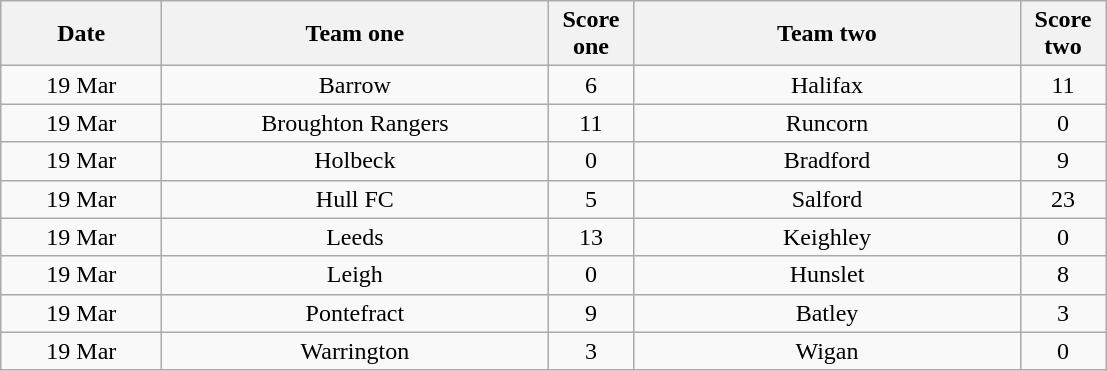<table class="wikitable" style="text-align: center">
<tr>
<th width=100>Date</th>
<th width=250>Team one</th>
<th width=50>Score one</th>
<th width=250>Team two</th>
<th width=50>Score two</th>
</tr>
<tr>
<td>19 Mar</td>
<td>Barrow</td>
<td>6</td>
<td>Halifax</td>
<td>11</td>
</tr>
<tr>
<td>19 Mar</td>
<td>Broughton Rangers</td>
<td>11</td>
<td>Runcorn</td>
<td>0</td>
</tr>
<tr>
<td>19 Mar</td>
<td>Holbeck</td>
<td>0</td>
<td>Bradford</td>
<td>9</td>
</tr>
<tr>
<td>19 Mar</td>
<td>Hull FC</td>
<td>5</td>
<td>Salford</td>
<td>23</td>
</tr>
<tr>
<td>19 Mar</td>
<td>Leeds</td>
<td>13</td>
<td>Keighley</td>
<td>0</td>
</tr>
<tr>
<td>19 Mar</td>
<td>Leigh</td>
<td>0</td>
<td>Hunslet</td>
<td>8</td>
</tr>
<tr>
<td>19 Mar</td>
<td>Pontefract</td>
<td>9</td>
<td>Batley</td>
<td>3</td>
</tr>
<tr>
<td>19 Mar</td>
<td>Warrington</td>
<td>3</td>
<td>Wigan</td>
<td>0</td>
</tr>
</table>
